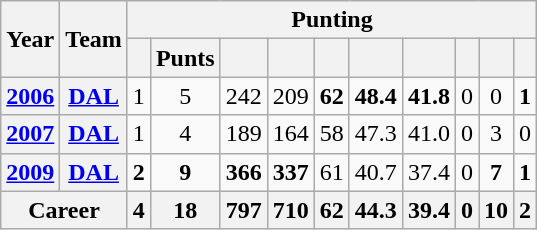<table class=wikitable style="text-align:center;">
<tr>
<th rowspan="2">Year</th>
<th rowspan="2">Team</th>
<th colspan="10">Punting</th>
</tr>
<tr>
<th></th>
<th>Punts</th>
<th></th>
<th></th>
<th></th>
<th></th>
<th></th>
<th></th>
<th></th>
<th></th>
</tr>
<tr>
<th><a href='#'>2006</a></th>
<th><a href='#'>DAL</a></th>
<td>1</td>
<td>5</td>
<td>242</td>
<td>209</td>
<td><strong>62</strong></td>
<td><strong>48.4</strong></td>
<td><strong>41.8</strong></td>
<td>0</td>
<td>0</td>
<td><strong>1</strong></td>
</tr>
<tr>
<th><a href='#'>2007</a></th>
<th><a href='#'>DAL</a></th>
<td>1</td>
<td>4</td>
<td>189</td>
<td>164</td>
<td>58</td>
<td>47.3</td>
<td>41.0</td>
<td>0</td>
<td>3</td>
<td>0</td>
</tr>
<tr>
<th><a href='#'>2009</a></th>
<th><a href='#'>DAL</a></th>
<td><strong>2</strong></td>
<td><strong>9</strong></td>
<td><strong>366</strong></td>
<td><strong>337</strong></td>
<td>61</td>
<td>40.7</td>
<td>37.4</td>
<td>0</td>
<td><strong>7</strong></td>
<td><strong>1</strong></td>
</tr>
<tr>
<th colspan="2">Career</th>
<th>4</th>
<th>18</th>
<th>797</th>
<th>710</th>
<th>62</th>
<th>44.3</th>
<th>39.4</th>
<th>0</th>
<th>10</th>
<th>2</th>
</tr>
</table>
